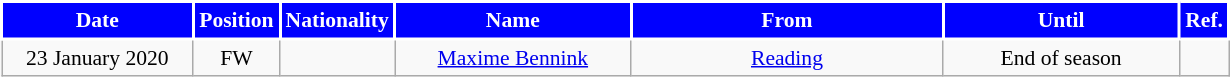<table class="wikitable" style="text-align:center; font-size:90%; ">
<tr>
<th style="background:#0000FF;color:white;border:2px solid #ffffff; width:120px;">Date</th>
<th style="background:#0000FF;color:white;border:2px solid #ffffff; width:50px;">Position</th>
<th style="background:#0000FF;color:white;border:2px solid #ffffff; width:50px;">Nationality</th>
<th style="background:#0000FF;color:white;border:2px solid #ffffff; width:150px;">Name</th>
<th style="background:#0000FF;color:white;border:2px solid #ffffff; width:200px;">From</th>
<th style="background:#0000FF;color:white;border:2px solid #ffffff; width:150px;">Until</th>
<th style="background:#0000FF;color:white;border:2px solid #ffffff; width:25px;">Ref.</th>
</tr>
<tr>
<td>23 January 2020</td>
<td>FW</td>
<td></td>
<td><a href='#'>Maxime Bennink</a></td>
<td> <a href='#'>Reading</a></td>
<td>End of season</td>
<td></td>
</tr>
</table>
